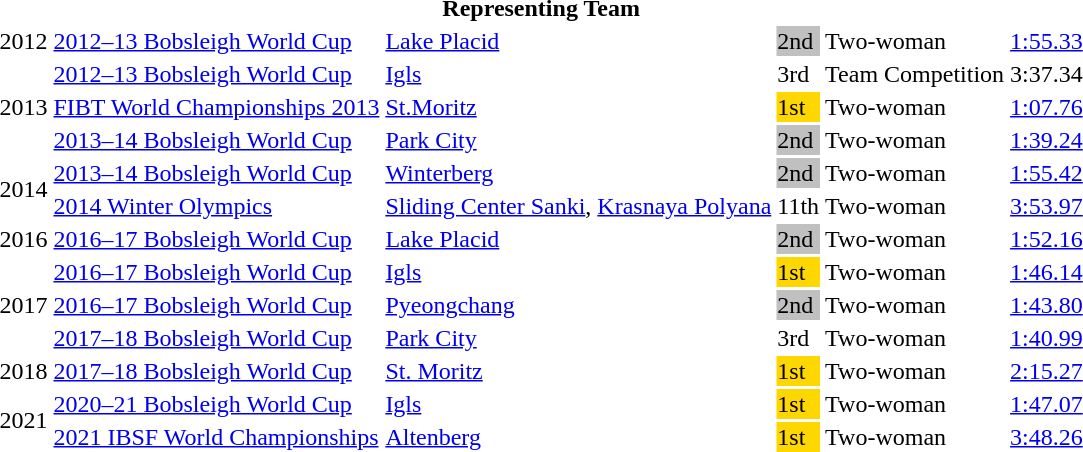<table>
<tr>
<th colspan="6">Representing Team </th>
</tr>
<tr>
<td>2012</td>
<td><a href='#'>2012–13 Bobsleigh World Cup</a></td>
<td><a href='#'>Lake Placid</a></td>
<td style="background:silver;">2nd</td>
<td>Two-woman</td>
<td><a href='#'>1:55.33</a></td>
</tr>
<tr>
<td rowspan=3>2013</td>
<td><a href='#'>2012–13 Bobsleigh World Cup</a></td>
<td><a href='#'>Igls</a></td>
<td style="background:bronze;">3rd</td>
<td>Team Competition</td>
<td>3:37.34 </td>
</tr>
<tr>
<td><a href='#'>FIBT World Championships 2013</a></td>
<td><a href='#'>St.Moritz</a></td>
<td style="background:gold;">1st</td>
<td>Two-woman</td>
<td><a href='#'>1:07.76</a></td>
</tr>
<tr>
<td><a href='#'>2013–14 Bobsleigh World Cup</a></td>
<td><a href='#'>Park City</a></td>
<td style="background:silver;">2nd</td>
<td>Two-woman</td>
<td><a href='#'>1:39.24</a></td>
</tr>
<tr>
<td rowspan=2>2014</td>
<td><a href='#'>2013–14 Bobsleigh World Cup</a></td>
<td><a href='#'>Winterberg</a></td>
<td style="background:silver;">2nd</td>
<td>Two-woman</td>
<td><a href='#'>1:55.42</a></td>
</tr>
<tr>
<td><a href='#'>2014 Winter Olympics</a></td>
<td><a href='#'>Sliding Center Sanki</a>, <a href='#'>Krasnaya Polyana</a></td>
<td>11th</td>
<td>Two-woman</td>
<td><a href='#'>3:53.97</a></td>
</tr>
<tr>
<td>2016</td>
<td><a href='#'>2016–17 Bobsleigh World Cup</a></td>
<td><a href='#'>Lake Placid</a></td>
<td style="background:silver;">2nd</td>
<td>Two-woman</td>
<td><a href='#'>1:52.16</a></td>
</tr>
<tr>
<td rowspan=3>2017</td>
<td><a href='#'>2016–17 Bobsleigh World Cup</a></td>
<td><a href='#'>Igls</a></td>
<td bgcolor=gold>1st</td>
<td>Two-woman</td>
<td><a href='#'>1:46.14</a></td>
</tr>
<tr>
<td><a href='#'>2016–17 Bobsleigh World Cup</a></td>
<td><a href='#'>Pyeongchang</a></td>
<td style="background:silver;">2nd</td>
<td>Two-woman</td>
<td><a href='#'>1:43.80</a></td>
</tr>
<tr>
<td><a href='#'>2017–18 Bobsleigh World Cup</a></td>
<td><a href='#'>Park City</a></td>
<td style="background:bronze;">3rd</td>
<td>Two-woman</td>
<td><a href='#'>1:40.99</a></td>
</tr>
<tr>
<td>2018</td>
<td><a href='#'>2017–18 Bobsleigh World Cup</a></td>
<td><a href='#'>St. Moritz</a></td>
<td bgcolor=gold>1st</td>
<td>Two-woman</td>
<td><a href='#'>2:15.27</a></td>
</tr>
<tr>
<td rowspan=2>2021</td>
<td><a href='#'>2020–21 Bobsleigh World Cup</a></td>
<td><a href='#'>Igls</a></td>
<td bgcolor=gold>1st</td>
<td>Two-woman</td>
<td><a href='#'>1:47.07</a></td>
</tr>
<tr>
<td><a href='#'>2021 IBSF World Championships</a></td>
<td><a href='#'>Altenberg</a></td>
<td bgcolor=gold>1st</td>
<td>Two-woman</td>
<td><a href='#'>3:48.26</a></td>
</tr>
</table>
